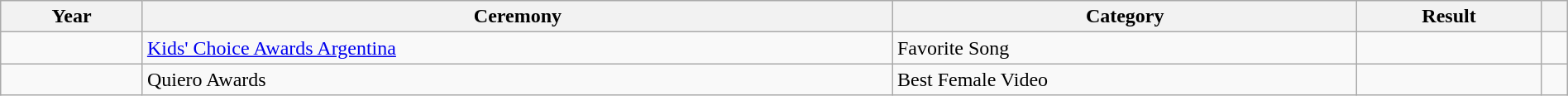<table class="wikitable sortable plainrowheaders" style="width:100%">
<tr>
<th>Year</th>
<th>Ceremony</th>
<th>Category</th>
<th>Result</th>
<th class="unsortable"></th>
</tr>
<tr>
<td></td>
<td><a href='#'>Kids' Choice Awards Argentina</a></td>
<td>Favorite Song</td>
<td></td>
<td></td>
</tr>
<tr>
<td></td>
<td>Quiero Awards</td>
<td>Best Female Video</td>
<td></td>
<td></td>
</tr>
</table>
